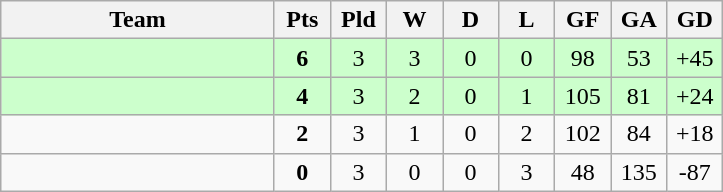<table class="wikitable" style="text-align: center;" |>
<tr>
<th width="175">Team</th>
<th width="30">Pts</th>
<th width="30">Pld</th>
<th width="30">W</th>
<th width="30">D</th>
<th width="30">L</th>
<th width="30">GF</th>
<th width="30">GA</th>
<th width="30">GD</th>
</tr>
<tr bgcolor="ccffcc">
<td style="text-align:left;"></td>
<td><strong>6</strong></td>
<td>3</td>
<td>3</td>
<td>0</td>
<td>0</td>
<td>98</td>
<td>53</td>
<td>+45</td>
</tr>
<tr bgcolor="ccffcc">
<td style="text-align:left;"></td>
<td><strong>4</strong></td>
<td>3</td>
<td>2</td>
<td>0</td>
<td>1</td>
<td>105</td>
<td>81</td>
<td>+24</td>
</tr>
<tr>
<td style="text-align:left;"></td>
<td><strong>2</strong></td>
<td>3</td>
<td>1</td>
<td>0</td>
<td>2</td>
<td>102</td>
<td>84</td>
<td>+18</td>
</tr>
<tr>
<td style="text-align:left;"></td>
<td><strong>0</strong></td>
<td>3</td>
<td>0</td>
<td>0</td>
<td>3</td>
<td>48</td>
<td>135</td>
<td>-87</td>
</tr>
</table>
